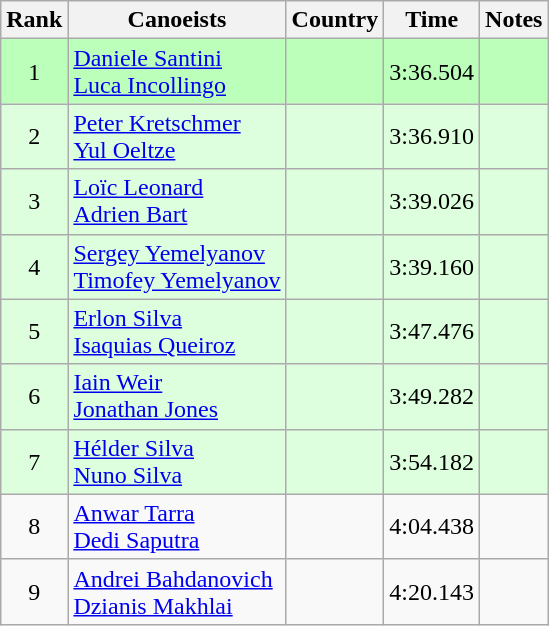<table class="wikitable" style="text-align:center">
<tr>
<th>Rank</th>
<th>Canoeists</th>
<th>Country</th>
<th>Time</th>
<th>Notes</th>
</tr>
<tr bgcolor=bbffbb>
<td>1</td>
<td align="left"><a href='#'>Daniele Santini</a><br><a href='#'>Luca Incollingo</a></td>
<td align="left"></td>
<td>3:36.504</td>
<td></td>
</tr>
<tr bgcolor=ddffdd>
<td>2</td>
<td align="left"><a href='#'>Peter Kretschmer</a><br><a href='#'>Yul Oeltze</a></td>
<td align="left"></td>
<td>3:36.910</td>
<td></td>
</tr>
<tr bgcolor=ddffdd>
<td>3</td>
<td align="left"><a href='#'>Loïc Leonard</a><br><a href='#'>Adrien Bart</a></td>
<td align="left"></td>
<td>3:39.026</td>
<td></td>
</tr>
<tr bgcolor=ddffdd>
<td>4</td>
<td align="left"><a href='#'>Sergey Yemelyanov</a><br><a href='#'>Timofey Yemelyanov</a></td>
<td align="left"></td>
<td>3:39.160</td>
<td></td>
</tr>
<tr bgcolor=ddffdd>
<td>5</td>
<td align="left"><a href='#'>Erlon Silva</a><br><a href='#'>Isaquias Queiroz</a></td>
<td align="left"></td>
<td>3:47.476</td>
<td></td>
</tr>
<tr bgcolor=ddffdd>
<td>6</td>
<td align="left"><a href='#'>Iain Weir</a><br><a href='#'>Jonathan Jones</a></td>
<td align="left"></td>
<td>3:49.282</td>
<td></td>
</tr>
<tr bgcolor=ddffdd>
<td>7</td>
<td align="left"><a href='#'>Hélder Silva</a><br><a href='#'>Nuno Silva</a></td>
<td align="left"></td>
<td>3:54.182</td>
<td></td>
</tr>
<tr>
<td>8</td>
<td align="left"><a href='#'>Anwar Tarra</a><br><a href='#'>Dedi Saputra</a></td>
<td align="left"></td>
<td>4:04.438</td>
<td></td>
</tr>
<tr>
<td>9</td>
<td align="left"><a href='#'>Andrei Bahdanovich</a><br><a href='#'>Dzianis Makhlai</a></td>
<td align="left"></td>
<td>4:20.143</td>
<td></td>
</tr>
</table>
